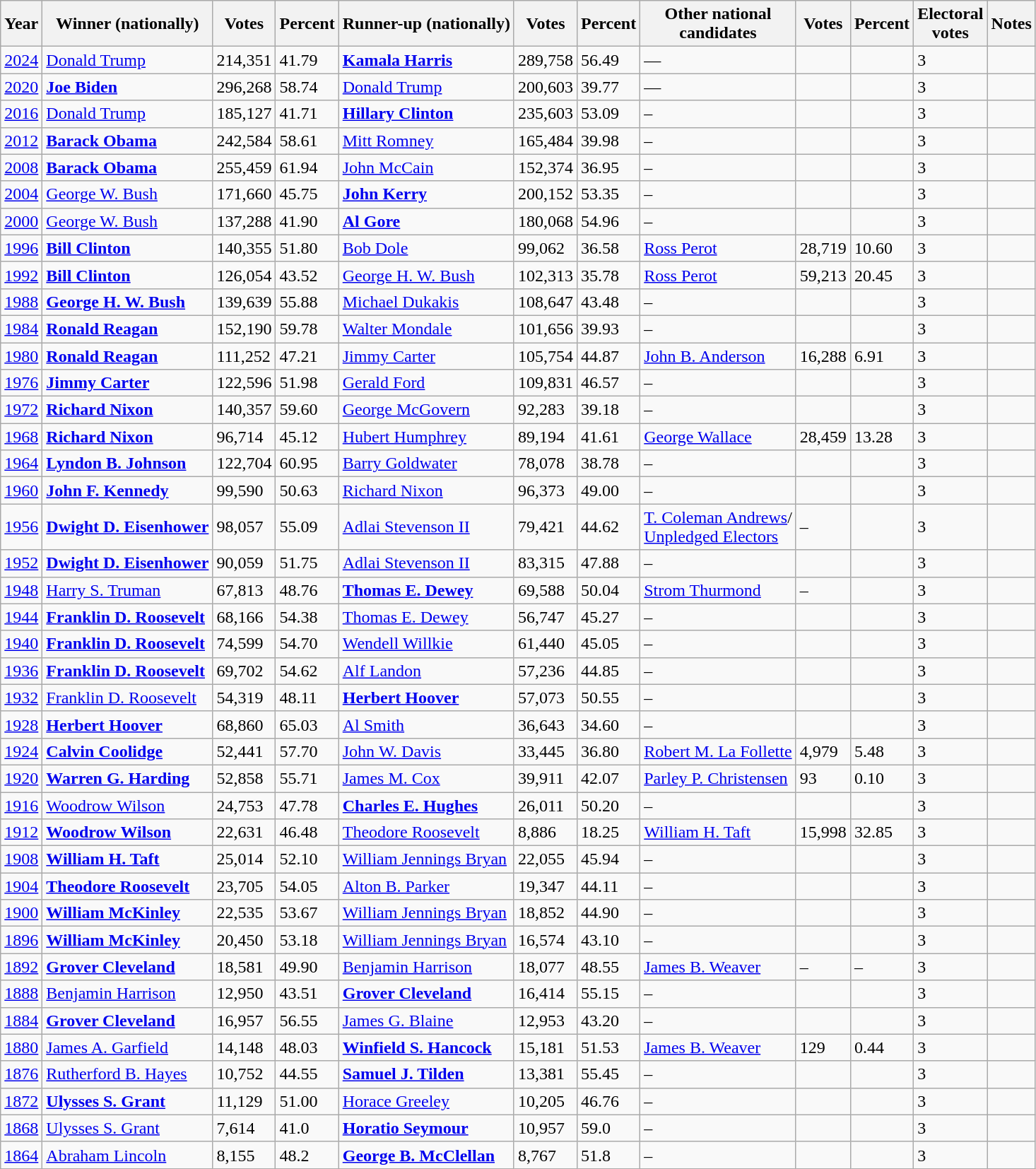<table class="wikitable sortable">
<tr>
<th data-sort-type="number">Year</th>
<th>Winner (nationally)</th>
<th data-sort-type="number">Votes</th>
<th data-sort-type="number">Percent</th>
<th>Runner-up (nationally)</th>
<th data-sort-type="number">Votes</th>
<th data-sort-type="number">Percent</th>
<th>Other national<br>candidates</th>
<th data-sort-type="number">Votes</th>
<th data-sort-type="number">Percent</th>
<th data-sort-type="number">Electoral<br>votes</th>
<th class="unsortable">Notes</th>
</tr>
<tr>
<td><a href='#'>2024</a></td>
<td><a href='#'>Donald Trump</a></td>
<td>214,351</td>
<td>41.79</td>
<td><strong><a href='#'>Kamala Harris</a></strong></td>
<td>289,758</td>
<td>56.49</td>
<td>—</td>
<td></td>
<td></td>
<td>3</td>
<td></td>
</tr>
<tr>
<td><a href='#'>2020</a></td>
<td><strong><a href='#'>Joe Biden</a></strong></td>
<td>296,268</td>
<td>58.74</td>
<td><a href='#'>Donald Trump</a></td>
<td>200,603</td>
<td>39.77</td>
<td>—</td>
<td></td>
<td></td>
<td>3</td>
<td></td>
</tr>
<tr>
<td><a href='#'>2016</a></td>
<td><a href='#'>Donald Trump</a></td>
<td>185,127</td>
<td>41.71</td>
<td><strong><a href='#'>Hillary Clinton</a></strong></td>
<td>235,603</td>
<td>53.09</td>
<td>–</td>
<td></td>
<td></td>
<td>3</td>
<td></td>
</tr>
<tr>
<td><a href='#'>2012</a></td>
<td><strong><a href='#'>Barack Obama</a></strong></td>
<td>242,584</td>
<td>58.61</td>
<td><a href='#'>Mitt Romney</a></td>
<td>165,484</td>
<td>39.98</td>
<td>–</td>
<td></td>
<td></td>
<td>3</td>
<td></td>
</tr>
<tr>
<td><a href='#'>2008</a></td>
<td><strong><a href='#'>Barack Obama</a></strong></td>
<td>255,459</td>
<td>61.94</td>
<td><a href='#'>John McCain</a></td>
<td>152,374</td>
<td>36.95</td>
<td>–</td>
<td></td>
<td></td>
<td>3</td>
<td></td>
</tr>
<tr>
<td><a href='#'>2004</a></td>
<td><a href='#'>George W. Bush</a></td>
<td>171,660</td>
<td>45.75</td>
<td><strong><a href='#'>John Kerry</a></strong></td>
<td>200,152</td>
<td>53.35</td>
<td>–</td>
<td></td>
<td></td>
<td>3</td>
<td></td>
</tr>
<tr>
<td><a href='#'>2000</a></td>
<td><a href='#'>George W. Bush</a></td>
<td>137,288</td>
<td>41.90</td>
<td><strong><a href='#'>Al Gore</a></strong></td>
<td>180,068</td>
<td>54.96</td>
<td>–</td>
<td></td>
<td></td>
<td>3</td>
<td></td>
</tr>
<tr>
<td><a href='#'>1996</a></td>
<td><strong><a href='#'>Bill Clinton</a></strong></td>
<td>140,355</td>
<td>51.80</td>
<td><a href='#'>Bob Dole</a></td>
<td>99,062</td>
<td>36.58</td>
<td><a href='#'>Ross Perot</a></td>
<td>28,719</td>
<td>10.60</td>
<td>3</td>
<td></td>
</tr>
<tr>
<td><a href='#'>1992</a></td>
<td><strong><a href='#'>Bill Clinton</a></strong></td>
<td>126,054</td>
<td>43.52</td>
<td><a href='#'>George H. W. Bush</a></td>
<td>102,313</td>
<td>35.78</td>
<td><a href='#'>Ross Perot</a></td>
<td>59,213</td>
<td>20.45</td>
<td>3</td>
<td></td>
</tr>
<tr>
<td><a href='#'>1988</a></td>
<td><strong><a href='#'>George H. W. Bush</a></strong></td>
<td>139,639</td>
<td>55.88</td>
<td><a href='#'>Michael Dukakis</a></td>
<td>108,647</td>
<td>43.48</td>
<td>–</td>
<td></td>
<td></td>
<td>3</td>
<td></td>
</tr>
<tr>
<td><a href='#'>1984</a></td>
<td><strong><a href='#'>Ronald Reagan</a></strong></td>
<td>152,190</td>
<td>59.78</td>
<td><a href='#'>Walter Mondale</a></td>
<td>101,656</td>
<td>39.93</td>
<td>–</td>
<td></td>
<td></td>
<td>3</td>
<td></td>
</tr>
<tr>
<td><a href='#'>1980</a></td>
<td><strong><a href='#'>Ronald Reagan</a></strong></td>
<td>111,252</td>
<td>47.21</td>
<td><a href='#'>Jimmy Carter</a></td>
<td>105,754</td>
<td>44.87</td>
<td><a href='#'>John B. Anderson</a></td>
<td>16,288</td>
<td>6.91</td>
<td>3</td>
<td></td>
</tr>
<tr>
<td><a href='#'>1976</a></td>
<td><strong><a href='#'>Jimmy Carter</a></strong></td>
<td>122,596</td>
<td>51.98</td>
<td><a href='#'>Gerald Ford</a></td>
<td>109,831</td>
<td>46.57</td>
<td>–</td>
<td></td>
<td></td>
<td>3</td>
<td></td>
</tr>
<tr>
<td><a href='#'>1972</a></td>
<td><strong><a href='#'>Richard Nixon</a></strong></td>
<td>140,357</td>
<td>59.60</td>
<td><a href='#'>George McGovern</a></td>
<td>92,283</td>
<td>39.18</td>
<td>–</td>
<td></td>
<td></td>
<td>3</td>
<td></td>
</tr>
<tr>
<td><a href='#'>1968</a></td>
<td><strong><a href='#'>Richard Nixon</a></strong></td>
<td>96,714</td>
<td>45.12</td>
<td><a href='#'>Hubert Humphrey</a></td>
<td>89,194</td>
<td>41.61</td>
<td><a href='#'>George Wallace</a></td>
<td>28,459</td>
<td>13.28</td>
<td>3</td>
<td></td>
</tr>
<tr>
<td><a href='#'>1964</a></td>
<td><strong><a href='#'>Lyndon B. Johnson</a></strong></td>
<td>122,704</td>
<td>60.95</td>
<td><a href='#'>Barry Goldwater</a></td>
<td>78,078</td>
<td>38.78</td>
<td>–</td>
<td></td>
<td></td>
<td>3</td>
<td></td>
</tr>
<tr>
<td><a href='#'>1960</a></td>
<td><strong><a href='#'>John F. Kennedy</a></strong></td>
<td>99,590</td>
<td>50.63</td>
<td><a href='#'>Richard Nixon</a></td>
<td>96,373</td>
<td>49.00</td>
<td>–</td>
<td></td>
<td></td>
<td>3</td>
<td></td>
</tr>
<tr>
<td><a href='#'>1956</a></td>
<td><strong><a href='#'>Dwight D. Eisenhower</a></strong></td>
<td>98,057</td>
<td>55.09</td>
<td><a href='#'>Adlai Stevenson II</a></td>
<td>79,421</td>
<td>44.62</td>
<td><a href='#'>T. Coleman Andrews</a>/<br><a href='#'>Unpledged Electors</a></td>
<td>–</td>
<td></td>
<td>3</td>
<td></td>
</tr>
<tr>
<td><a href='#'>1952</a></td>
<td><strong><a href='#'>Dwight D. Eisenhower</a></strong></td>
<td>90,059</td>
<td>51.75</td>
<td><a href='#'>Adlai Stevenson II</a></td>
<td>83,315</td>
<td>47.88</td>
<td>–</td>
<td></td>
<td></td>
<td>3</td>
<td></td>
</tr>
<tr>
<td><a href='#'>1948</a></td>
<td><a href='#'>Harry S. Truman</a></td>
<td>67,813</td>
<td>48.76</td>
<td><strong><a href='#'>Thomas E. Dewey</a></strong></td>
<td>69,588</td>
<td>50.04</td>
<td><a href='#'>Strom Thurmond</a></td>
<td>–</td>
<td></td>
<td>3</td>
<td></td>
</tr>
<tr>
<td><a href='#'>1944</a></td>
<td><strong><a href='#'>Franklin D. Roosevelt</a></strong></td>
<td>68,166</td>
<td>54.38</td>
<td><a href='#'>Thomas E. Dewey</a></td>
<td>56,747</td>
<td>45.27</td>
<td>–</td>
<td></td>
<td></td>
<td>3</td>
<td></td>
</tr>
<tr>
<td><a href='#'>1940</a></td>
<td><strong><a href='#'>Franklin D. Roosevelt</a></strong></td>
<td>74,599</td>
<td>54.70</td>
<td><a href='#'>Wendell Willkie</a></td>
<td>61,440</td>
<td>45.05</td>
<td>–</td>
<td></td>
<td></td>
<td>3</td>
<td></td>
</tr>
<tr>
<td><a href='#'>1936</a></td>
<td><strong><a href='#'>Franklin D. Roosevelt</a></strong></td>
<td>69,702</td>
<td>54.62</td>
<td><a href='#'>Alf Landon</a></td>
<td>57,236</td>
<td>44.85</td>
<td>–</td>
<td></td>
<td></td>
<td>3</td>
<td></td>
</tr>
<tr>
<td><a href='#'>1932</a></td>
<td><a href='#'>Franklin D. Roosevelt</a></td>
<td>54,319</td>
<td>48.11</td>
<td><strong><a href='#'>Herbert Hoover</a></strong></td>
<td>57,073</td>
<td>50.55</td>
<td>–</td>
<td></td>
<td></td>
<td>3</td>
<td></td>
</tr>
<tr>
<td><a href='#'>1928</a></td>
<td><strong><a href='#'>Herbert Hoover</a></strong></td>
<td>68,860</td>
<td>65.03</td>
<td><a href='#'>Al Smith</a></td>
<td>36,643</td>
<td>34.60</td>
<td>–</td>
<td></td>
<td></td>
<td>3</td>
<td></td>
</tr>
<tr>
<td><a href='#'>1924</a></td>
<td><strong><a href='#'>Calvin Coolidge</a></strong></td>
<td>52,441</td>
<td>57.70</td>
<td><a href='#'>John W. Davis</a></td>
<td>33,445</td>
<td>36.80</td>
<td><a href='#'>Robert M. La Follette</a></td>
<td>4,979</td>
<td>5.48</td>
<td>3</td>
<td></td>
</tr>
<tr>
<td><a href='#'>1920</a></td>
<td><strong><a href='#'>Warren G. Harding</a></strong></td>
<td>52,858</td>
<td>55.71</td>
<td><a href='#'>James M. Cox</a></td>
<td>39,911</td>
<td>42.07</td>
<td><a href='#'>Parley P. Christensen</a></td>
<td>93</td>
<td>0.10</td>
<td>3</td>
<td></td>
</tr>
<tr>
<td><a href='#'>1916</a></td>
<td><a href='#'>Woodrow Wilson</a></td>
<td>24,753</td>
<td>47.78</td>
<td><strong><a href='#'>Charles E. Hughes</a></strong></td>
<td>26,011</td>
<td>50.20</td>
<td>–</td>
<td></td>
<td></td>
<td>3</td>
<td></td>
</tr>
<tr>
<td><a href='#'>1912</a></td>
<td><strong><a href='#'>Woodrow Wilson</a></strong></td>
<td>22,631</td>
<td>46.48</td>
<td><a href='#'>Theodore Roosevelt</a></td>
<td>8,886</td>
<td>18.25</td>
<td><a href='#'>William H. Taft</a></td>
<td>15,998</td>
<td>32.85</td>
<td>3</td>
<td></td>
</tr>
<tr>
<td><a href='#'>1908</a></td>
<td><strong><a href='#'>William H. Taft</a></strong></td>
<td>25,014</td>
<td>52.10</td>
<td><a href='#'>William Jennings Bryan</a></td>
<td>22,055</td>
<td>45.94</td>
<td>–</td>
<td></td>
<td></td>
<td>3</td>
<td></td>
</tr>
<tr>
<td><a href='#'>1904</a></td>
<td><strong><a href='#'>Theodore Roosevelt</a></strong></td>
<td>23,705</td>
<td>54.05</td>
<td><a href='#'>Alton B. Parker</a></td>
<td>19,347</td>
<td>44.11</td>
<td>–</td>
<td></td>
<td></td>
<td>3</td>
<td></td>
</tr>
<tr>
<td><a href='#'>1900</a></td>
<td><strong><a href='#'>William McKinley</a></strong></td>
<td>22,535</td>
<td>53.67</td>
<td><a href='#'>William Jennings Bryan</a></td>
<td>18,852</td>
<td>44.90</td>
<td>–</td>
<td></td>
<td></td>
<td>3</td>
<td></td>
</tr>
<tr>
<td><a href='#'>1896</a></td>
<td><strong><a href='#'>William McKinley</a></strong></td>
<td>20,450</td>
<td>53.18</td>
<td><a href='#'>William Jennings Bryan</a></td>
<td>16,574</td>
<td>43.10</td>
<td>–</td>
<td></td>
<td></td>
<td>3</td>
<td></td>
</tr>
<tr>
<td><a href='#'>1892</a></td>
<td><strong><a href='#'>Grover Cleveland</a></strong></td>
<td>18,581</td>
<td>49.90</td>
<td><a href='#'>Benjamin Harrison</a></td>
<td>18,077</td>
<td>48.55</td>
<td><a href='#'>James B. Weaver</a></td>
<td>–</td>
<td>–</td>
<td>3</td>
<td></td>
</tr>
<tr>
<td><a href='#'>1888</a></td>
<td><a href='#'>Benjamin Harrison</a></td>
<td>12,950</td>
<td>43.51</td>
<td><strong><a href='#'>Grover Cleveland</a></strong></td>
<td>16,414</td>
<td>55.15</td>
<td>–</td>
<td></td>
<td></td>
<td>3</td>
<td></td>
</tr>
<tr>
<td><a href='#'>1884</a></td>
<td><strong><a href='#'>Grover Cleveland</a></strong></td>
<td>16,957</td>
<td>56.55</td>
<td><a href='#'>James G. Blaine</a></td>
<td>12,953</td>
<td>43.20</td>
<td>–</td>
<td></td>
<td></td>
<td>3</td>
<td></td>
</tr>
<tr>
<td><a href='#'>1880</a></td>
<td><a href='#'>James A. Garfield</a></td>
<td>14,148</td>
<td>48.03</td>
<td><strong><a href='#'>Winfield S. Hancock</a></strong></td>
<td>15,181</td>
<td>51.53</td>
<td><a href='#'>James B. Weaver</a></td>
<td>129</td>
<td>0.44</td>
<td>3</td>
<td></td>
</tr>
<tr>
<td><a href='#'>1876</a></td>
<td><a href='#'>Rutherford B. Hayes</a></td>
<td>10,752</td>
<td>44.55</td>
<td><strong><a href='#'>Samuel J. Tilden</a></strong></td>
<td>13,381</td>
<td>55.45</td>
<td>–</td>
<td></td>
<td></td>
<td>3</td>
<td></td>
</tr>
<tr>
<td><a href='#'>1872</a></td>
<td><strong><a href='#'>Ulysses S. Grant</a></strong></td>
<td>11,129</td>
<td>51.00</td>
<td><a href='#'>Horace Greeley</a></td>
<td>10,205</td>
<td>46.76</td>
<td>–</td>
<td></td>
<td></td>
<td>3</td>
<td></td>
</tr>
<tr>
<td><a href='#'>1868</a></td>
<td><a href='#'>Ulysses S. Grant</a></td>
<td>7,614</td>
<td>41.0</td>
<td><strong><a href='#'>Horatio Seymour</a></strong></td>
<td>10,957</td>
<td>59.0</td>
<td>–</td>
<td></td>
<td></td>
<td>3</td>
<td></td>
</tr>
<tr>
<td><a href='#'>1864</a></td>
<td><a href='#'>Abraham Lincoln</a></td>
<td>8,155</td>
<td>48.2</td>
<td><strong><a href='#'>George B. McClellan</a></strong></td>
<td>8,767</td>
<td>51.8</td>
<td>–</td>
<td></td>
<td></td>
<td>3</td>
<td></td>
</tr>
</table>
